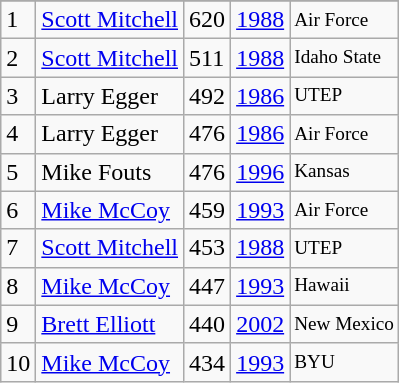<table class="wikitable">
<tr>
</tr>
<tr>
<td>1</td>
<td><a href='#'>Scott Mitchell</a></td>
<td>620</td>
<td><a href='#'>1988</a></td>
<td style="font-size:80%;">Air Force</td>
</tr>
<tr>
<td>2</td>
<td><a href='#'>Scott Mitchell</a></td>
<td>511</td>
<td><a href='#'>1988</a></td>
<td style="font-size:80%;">Idaho State</td>
</tr>
<tr>
<td>3</td>
<td>Larry Egger</td>
<td>492</td>
<td><a href='#'>1986</a></td>
<td style="font-size:80%;">UTEP</td>
</tr>
<tr>
<td>4</td>
<td>Larry Egger</td>
<td>476</td>
<td><a href='#'>1986</a></td>
<td style="font-size:80%;">Air Force</td>
</tr>
<tr>
<td>5</td>
<td>Mike Fouts</td>
<td>476</td>
<td><a href='#'>1996</a></td>
<td style="font-size:80%;">Kansas</td>
</tr>
<tr>
<td>6</td>
<td><a href='#'>Mike McCoy</a></td>
<td>459</td>
<td><a href='#'>1993</a></td>
<td style="font-size:80%;">Air Force</td>
</tr>
<tr>
<td>7</td>
<td><a href='#'>Scott Mitchell</a></td>
<td>453</td>
<td><a href='#'>1988</a></td>
<td style="font-size:80%;">UTEP</td>
</tr>
<tr>
<td>8</td>
<td><a href='#'>Mike McCoy</a></td>
<td>447</td>
<td><a href='#'>1993</a></td>
<td style="font-size:80%;">Hawaii</td>
</tr>
<tr>
<td>9</td>
<td><a href='#'>Brett Elliott</a></td>
<td>440</td>
<td><a href='#'>2002</a></td>
<td style="font-size:80%;">New Mexico</td>
</tr>
<tr>
<td>10</td>
<td><a href='#'>Mike McCoy</a></td>
<td>434</td>
<td><a href='#'>1993</a></td>
<td style="font-size:80%;">BYU</td>
</tr>
</table>
